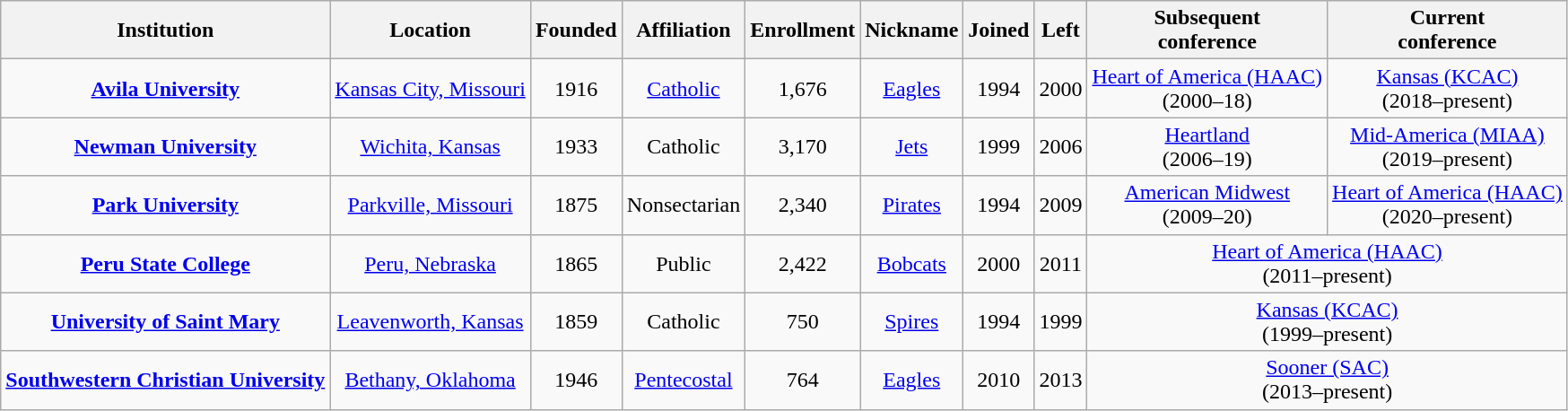<table class="wikitable sortable" style="text-align:center">
<tr>
<th>Institution</th>
<th>Location</th>
<th>Founded</th>
<th>Affiliation</th>
<th>Enrollment</th>
<th>Nickname</th>
<th>Joined</th>
<th>Left</th>
<th>Subsequent<br>conference</th>
<th>Current<br>conference</th>
</tr>
<tr>
<td><strong><a href='#'>Avila University</a></strong></td>
<td><a href='#'>Kansas City, Missouri</a></td>
<td>1916</td>
<td><a href='#'>Catholic</a><br></td>
<td>1,676</td>
<td><a href='#'>Eagles</a></td>
<td>1994</td>
<td>2000</td>
<td><a href='#'>Heart of America (HAAC)</a><br>(2000–18)</td>
<td><a href='#'>Kansas (KCAC)</a><br>(2018–present)</td>
</tr>
<tr>
<td><strong><a href='#'>Newman University</a></strong></td>
<td><a href='#'>Wichita, Kansas</a></td>
<td>1933</td>
<td>Catholic<br></td>
<td>3,170</td>
<td><a href='#'>Jets</a></td>
<td>1999</td>
<td>2006</td>
<td><a href='#'>Heartland</a><br>(2006–19)</td>
<td><a href='#'>Mid-America (MIAA)</a><br>(2019–present)</td>
</tr>
<tr>
<td><strong><a href='#'>Park University</a></strong></td>
<td><a href='#'>Parkville, Missouri</a></td>
<td>1875</td>
<td>Nonsectarian</td>
<td>2,340</td>
<td><a href='#'>Pirates</a></td>
<td>1994</td>
<td>2009</td>
<td><a href='#'>American Midwest</a><br>(2009–20)</td>
<td><a href='#'>Heart of America (HAAC)</a><br>(2020–present)</td>
</tr>
<tr>
<td><strong><a href='#'>Peru State College</a></strong></td>
<td><a href='#'>Peru, Nebraska</a></td>
<td>1865</td>
<td>Public</td>
<td>2,422</td>
<td><a href='#'>Bobcats</a></td>
<td>2000</td>
<td>2011</td>
<td colspan="2"><a href='#'>Heart of America (HAAC)</a><br>(2011–present)</td>
</tr>
<tr>
<td><strong><a href='#'>University of Saint Mary</a></strong></td>
<td><a href='#'>Leavenworth, Kansas</a></td>
<td>1859</td>
<td>Catholic<br></td>
<td>750</td>
<td><a href='#'>Spires</a></td>
<td>1994</td>
<td>1999</td>
<td colspan="2"><a href='#'>Kansas (KCAC)</a><br>(1999–present)</td>
</tr>
<tr>
<td><strong><a href='#'>Southwestern Christian University</a></strong></td>
<td><a href='#'>Bethany, Oklahoma</a></td>
<td>1946</td>
<td><a href='#'>Pentecostal</a></td>
<td>764</td>
<td><a href='#'>Eagles</a></td>
<td>2010</td>
<td>2013</td>
<td colspan="2"><a href='#'>Sooner (SAC)</a><br>(2013–present)</td>
</tr>
</table>
